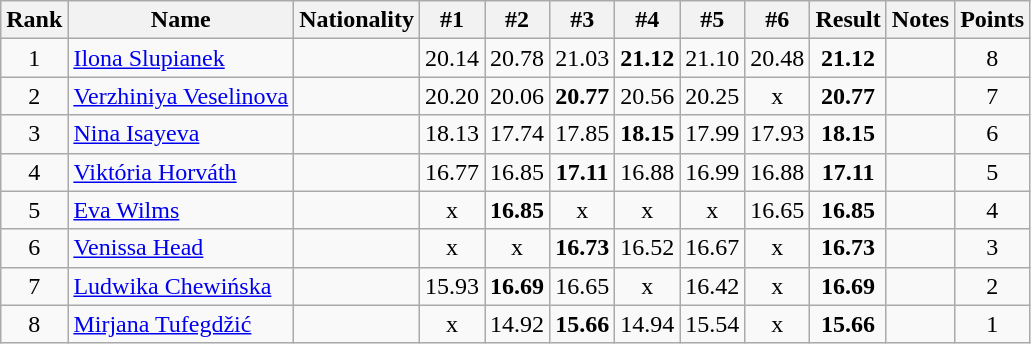<table class="wikitable sortable" style="text-align:center">
<tr>
<th>Rank</th>
<th>Name</th>
<th>Nationality</th>
<th>#1</th>
<th>#2</th>
<th>#3</th>
<th>#4</th>
<th>#5</th>
<th>#6</th>
<th>Result</th>
<th>Notes</th>
<th>Points</th>
</tr>
<tr>
<td>1</td>
<td align=left><a href='#'>Ilona Slupianek</a></td>
<td align=left></td>
<td>20.14</td>
<td>20.78</td>
<td>21.03</td>
<td><strong>21.12</strong></td>
<td>21.10</td>
<td>20.48</td>
<td><strong>21.12</strong></td>
<td></td>
<td>8</td>
</tr>
<tr>
<td>2</td>
<td align=left><a href='#'>Verzhiniya Veselinova</a></td>
<td align=left></td>
<td>20.20</td>
<td>20.06</td>
<td><strong>20.77</strong></td>
<td>20.56</td>
<td>20.25</td>
<td>x</td>
<td><strong>20.77</strong></td>
<td></td>
<td>7</td>
</tr>
<tr>
<td>3</td>
<td align=left><a href='#'>Nina Isayeva</a></td>
<td align=left></td>
<td>18.13</td>
<td>17.74</td>
<td>17.85</td>
<td><strong>18.15</strong></td>
<td>17.99</td>
<td>17.93</td>
<td><strong>18.15</strong></td>
<td></td>
<td>6</td>
</tr>
<tr>
<td>4</td>
<td align=left><a href='#'>Viktória Horváth</a></td>
<td align=left></td>
<td>16.77</td>
<td>16.85</td>
<td><strong>17.11</strong></td>
<td>16.88</td>
<td>16.99</td>
<td>16.88</td>
<td><strong>17.11</strong></td>
<td></td>
<td>5</td>
</tr>
<tr>
<td>5</td>
<td align=left><a href='#'>Eva Wilms</a></td>
<td align=left></td>
<td>x</td>
<td><strong>16.85</strong></td>
<td>x</td>
<td>x</td>
<td>x</td>
<td>16.65</td>
<td><strong>16.85</strong></td>
<td></td>
<td>4</td>
</tr>
<tr>
<td>6</td>
<td align=left><a href='#'>Venissa Head</a></td>
<td align=left></td>
<td>x</td>
<td>x</td>
<td><strong>16.73</strong></td>
<td>16.52</td>
<td>16.67</td>
<td>x</td>
<td><strong>16.73</strong></td>
<td></td>
<td>3</td>
</tr>
<tr>
<td>7</td>
<td align=left><a href='#'>Ludwika Chewińska</a></td>
<td align=left></td>
<td>15.93</td>
<td><strong>16.69</strong></td>
<td>16.65</td>
<td>x</td>
<td>16.42</td>
<td>x</td>
<td><strong>16.69</strong></td>
<td></td>
<td>2</td>
</tr>
<tr>
<td>8</td>
<td align=left><a href='#'>Mirjana Tufegdžić</a></td>
<td align=left></td>
<td>x</td>
<td>14.92</td>
<td><strong>15.66</strong></td>
<td>14.94</td>
<td>15.54</td>
<td>x</td>
<td><strong>15.66</strong></td>
<td></td>
<td>1</td>
</tr>
</table>
